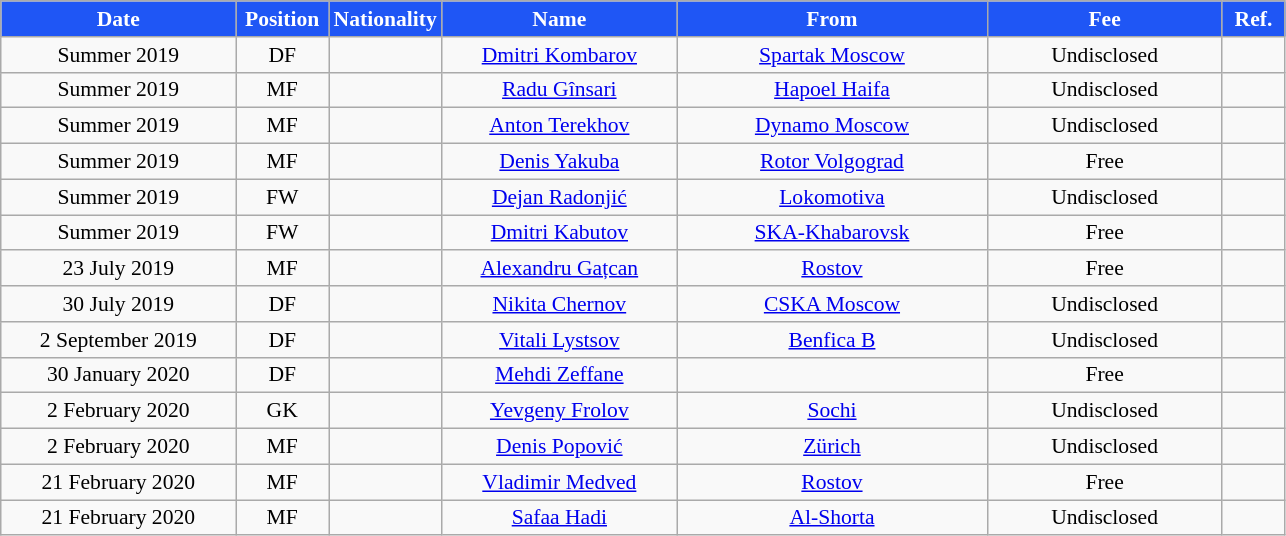<table class="wikitable"  style="text-align:center; font-size:90%; ">
<tr>
<th style="background:#1F56F5; color:white; width:150px;">Date</th>
<th style="background:#1F56F5; color:white; width:55px;">Position</th>
<th style="background:#1F56F5; color:white; width:505x;">Nationality</th>
<th style="background:#1F56F5; color:white; width:150px;">Name</th>
<th style="background:#1F56F5; color:white; width:200px;">From</th>
<th style="background:#1F56F5; color:white; width:150px;">Fee</th>
<th style="background:#1F56F5; color:white; width:35px;">Ref.</th>
</tr>
<tr>
<td>Summer 2019</td>
<td>DF</td>
<td></td>
<td><a href='#'>Dmitri Kombarov</a></td>
<td><a href='#'>Spartak Moscow</a></td>
<td>Undisclosed</td>
<td></td>
</tr>
<tr>
<td>Summer 2019</td>
<td>MF</td>
<td></td>
<td><a href='#'>Radu Gînsari</a></td>
<td><a href='#'>Hapoel Haifa</a></td>
<td>Undisclosed</td>
<td></td>
</tr>
<tr>
<td>Summer 2019</td>
<td>MF</td>
<td></td>
<td><a href='#'>Anton Terekhov</a></td>
<td><a href='#'>Dynamo Moscow</a></td>
<td>Undisclosed</td>
<td></td>
</tr>
<tr>
<td>Summer 2019</td>
<td>MF</td>
<td></td>
<td><a href='#'>Denis Yakuba</a></td>
<td><a href='#'>Rotor Volgograd</a></td>
<td>Free</td>
<td></td>
</tr>
<tr>
<td>Summer 2019</td>
<td>FW</td>
<td></td>
<td><a href='#'>Dejan Radonjić</a></td>
<td><a href='#'>Lokomotiva</a></td>
<td>Undisclosed</td>
<td></td>
</tr>
<tr>
<td>Summer 2019</td>
<td>FW</td>
<td></td>
<td><a href='#'>Dmitri Kabutov</a></td>
<td><a href='#'>SKA-Khabarovsk</a></td>
<td>Free</td>
<td></td>
</tr>
<tr>
<td>23 July 2019</td>
<td>MF</td>
<td></td>
<td><a href='#'>Alexandru Gațcan</a></td>
<td><a href='#'>Rostov</a></td>
<td>Free</td>
<td></td>
</tr>
<tr>
<td>30 July 2019</td>
<td>DF</td>
<td></td>
<td><a href='#'>Nikita Chernov</a></td>
<td><a href='#'>CSKA Moscow</a></td>
<td>Undisclosed</td>
<td></td>
</tr>
<tr>
<td>2 September 2019</td>
<td>DF</td>
<td></td>
<td><a href='#'>Vitali Lystsov</a></td>
<td><a href='#'>Benfica B</a></td>
<td>Undisclosed</td>
<td></td>
</tr>
<tr>
<td>30 January 2020</td>
<td>DF</td>
<td></td>
<td><a href='#'>Mehdi Zeffane</a></td>
<td></td>
<td>Free</td>
<td></td>
</tr>
<tr>
<td>2 February 2020</td>
<td>GK</td>
<td></td>
<td><a href='#'>Yevgeny Frolov</a></td>
<td><a href='#'>Sochi</a></td>
<td>Undisclosed</td>
<td></td>
</tr>
<tr>
<td>2 February 2020</td>
<td>MF</td>
<td></td>
<td><a href='#'>Denis Popović</a></td>
<td><a href='#'>Zürich</a></td>
<td>Undisclosed</td>
<td></td>
</tr>
<tr>
<td>21 February 2020</td>
<td>MF</td>
<td></td>
<td><a href='#'>Vladimir Medved</a></td>
<td><a href='#'>Rostov</a></td>
<td>Free</td>
<td></td>
</tr>
<tr>
<td>21 February 2020</td>
<td>MF</td>
<td></td>
<td><a href='#'>Safaa Hadi</a></td>
<td><a href='#'>Al-Shorta</a></td>
<td>Undisclosed</td>
<td></td>
</tr>
</table>
